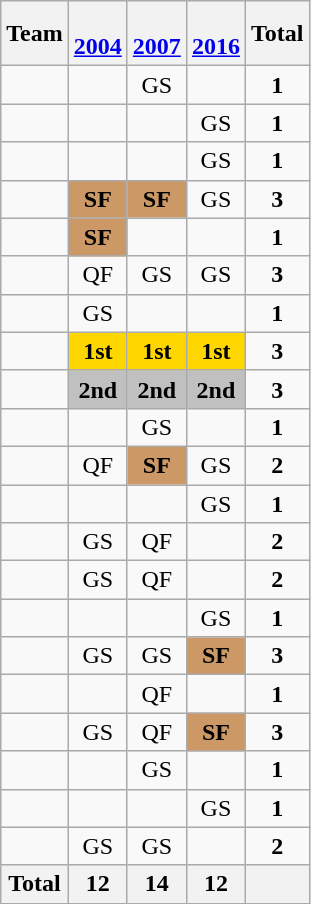<table class=wikitable style="text-align:center">
<tr>
<th>Team</th>
<th><br><a href='#'>2004</a></th>
<th><br><a href='#'>2007</a></th>
<th><br><a href='#'>2016</a></th>
<th>Total</th>
</tr>
<tr>
<td align=left></td>
<td></td>
<td>GS</td>
<td></td>
<td><strong>1</strong></td>
</tr>
<tr>
<td align=left></td>
<td></td>
<td></td>
<td>GS</td>
<td><strong>1</strong></td>
</tr>
<tr>
<td align=left></td>
<td></td>
<td></td>
<td>GS</td>
<td><strong>1</strong></td>
</tr>
<tr>
<td align=left></td>
<td bgcolor=cc9966><strong>SF</strong></td>
<td bgcolor=cc9966><strong>SF</strong></td>
<td>GS</td>
<td><strong>3</strong></td>
</tr>
<tr>
<td align=left></td>
<td bgcolor=cc9966><strong>SF</strong></td>
<td></td>
<td></td>
<td><strong>1</strong></td>
</tr>
<tr>
<td align=left></td>
<td>QF</td>
<td>GS</td>
<td>GS</td>
<td><strong>3</strong></td>
</tr>
<tr>
<td align=left></td>
<td>GS</td>
<td></td>
<td></td>
<td><strong>1</strong></td>
</tr>
<tr>
<td align=left></td>
<td bgcolor=gold><strong>1st</strong></td>
<td bgcolor=gold><strong>1st</strong></td>
<td bgcolor=gold><strong>1st</strong></td>
<td><strong>3</strong></td>
</tr>
<tr>
<td align=left></td>
<td bgcolor=silver><strong>2nd</strong></td>
<td bgcolor=silver><strong>2nd</strong></td>
<td bgcolor=silver><strong>2nd</strong></td>
<td><strong>3</strong></td>
</tr>
<tr>
<td align=left></td>
<td></td>
<td>GS</td>
<td></td>
<td><strong>1</strong></td>
</tr>
<tr>
<td align=left></td>
<td>QF</td>
<td bgcolor=cc9966><strong>SF</strong></td>
<td>GS</td>
<td><strong>2</strong></td>
</tr>
<tr>
<td align=left></td>
<td></td>
<td></td>
<td>GS</td>
<td><strong>1</strong></td>
</tr>
<tr>
<td align=left></td>
<td>GS</td>
<td>QF</td>
<td></td>
<td><strong>2</strong></td>
</tr>
<tr>
<td align=left></td>
<td>GS</td>
<td>QF</td>
<td></td>
<td><strong>2</strong></td>
</tr>
<tr>
<td align=left></td>
<td></td>
<td></td>
<td>GS</td>
<td><strong>1</strong></td>
</tr>
<tr>
<td align=left></td>
<td>GS</td>
<td>GS</td>
<td bgcolor=cc9966><strong>SF</strong></td>
<td><strong>3</strong></td>
</tr>
<tr>
<td align=left></td>
<td></td>
<td>QF</td>
<td></td>
<td><strong>1</strong></td>
</tr>
<tr>
<td align=left></td>
<td>GS</td>
<td>QF</td>
<td bgcolor=cc9966><strong>SF</strong></td>
<td><strong>3</strong></td>
</tr>
<tr>
<td align=left></td>
<td></td>
<td>GS</td>
<td></td>
<td><strong>1</strong></td>
</tr>
<tr>
<td align=left></td>
<td></td>
<td></td>
<td>GS</td>
<td><strong>1</strong></td>
</tr>
<tr>
<td align=left></td>
<td>GS</td>
<td>GS</td>
<td></td>
<td><strong>2</strong></td>
</tr>
<tr>
<th>Total</th>
<th>12</th>
<th>14</th>
<th>12</th>
<th></th>
</tr>
</table>
